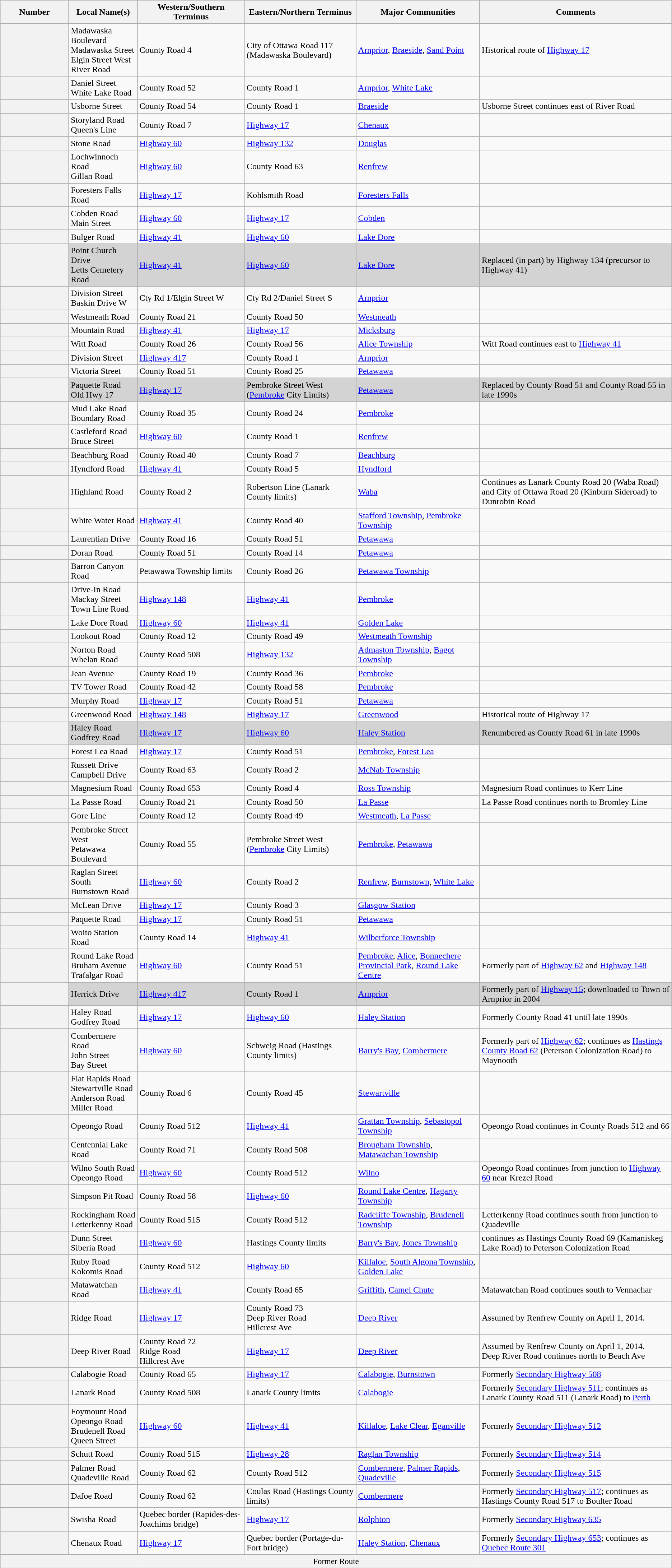<table class="wikitable sortable">
<tr>
<th width="120px" scope="col">Number</th>
<th width="120px" scope="col">Local Name(s)</th>
<th scope="col">Western/Southern Terminus</th>
<th scope="col">Eastern/Northern Terminus</th>
<th class="unsortable" scope="col">Major Communities</th>
<th class="unsortable" scope="col">Comments</th>
</tr>
<tr>
<th></th>
<td>Madawaska Boulevard <br>Madawaska Street <br>Elgin Street West<br>River Road</td>
<td>County Road 4</td>
<td>City of Ottawa Road 117 (Madawaska Boulevard)</td>
<td><a href='#'>Arnprior</a>, <a href='#'>Braeside</a>, <a href='#'>Sand Point</a></td>
<td>Historical route of <a href='#'>Highway 17</a></td>
</tr>
<tr>
<th></th>
<td>Daniel Street <br>White Lake Road</td>
<td>County Road 52</td>
<td>County Road 1</td>
<td><a href='#'>Arnprior</a>, <a href='#'>White Lake</a></td>
<td></td>
</tr>
<tr>
<th></th>
<td>Usborne Street</td>
<td>County Road 54</td>
<td>County Road 1</td>
<td><a href='#'>Braeside</a></td>
<td>Usborne Street continues east of River Road</td>
</tr>
<tr>
<th></th>
<td>Storyland Road <br>Queen's Line</td>
<td>County Road 7</td>
<td><a href='#'>Highway 17</a></td>
<td><a href='#'>Chenaux</a></td>
<td></td>
</tr>
<tr>
<th></th>
<td>Stone Road</td>
<td><a href='#'>Highway 60</a></td>
<td><a href='#'>Highway 132</a></td>
<td><a href='#'>Douglas</a></td>
<td></td>
</tr>
<tr>
<th></th>
<td>Lochwinnoch Road <br>Gillan Road</td>
<td><a href='#'>Highway 60</a></td>
<td>County Road 63</td>
<td><a href='#'>Renfrew</a></td>
<td></td>
</tr>
<tr>
<th></th>
<td>Foresters Falls Road</td>
<td><a href='#'>Highway 17</a></td>
<td>Kohlsmith Road</td>
<td><a href='#'>Foresters Falls</a></td>
<td></td>
</tr>
<tr>
<th></th>
<td>Cobden Road <br>Main Street</td>
<td><a href='#'>Highway 60</a></td>
<td><a href='#'>Highway 17</a></td>
<td><a href='#'>Cobden</a></td>
<td></td>
</tr>
<tr>
<th></th>
<td>Bulger Road</td>
<td><a href='#'>Highway 41</a></td>
<td><a href='#'>Highway 60</a></td>
<td><a href='#'>Lake Dore</a></td>
<td></td>
</tr>
<tr>
<th></th>
<td style="background-color: #d3d3d3;">Point Church Drive<br>Letts Cemetery Road</td>
<td style="background-color: #d3d3d3;"><a href='#'>Highway 41</a></td>
<td style="background-color: #d3d3d3;"><a href='#'>Highway 60</a></td>
<td style="background-color: #d3d3d3;"><a href='#'>Lake Dore</a></td>
<td style="background-color: #d3d3d3;">Replaced (in part) by Highway 134 (precursor to Highway 41)</td>
</tr>
<tr>
<th></th>
<td>Division Street<br>Baskin Drive W</td>
<td>Cty Rd 1/Elgin Street W</td>
<td>Cty Rd 2/Daniel Street S</td>
<td><a href='#'>Arnprior</a></td>
<td></td>
</tr>
<tr>
<th></th>
<td>Westmeath Road</td>
<td>County Road 21</td>
<td>County Road 50</td>
<td><a href='#'>Westmeath</a></td>
<td></td>
</tr>
<tr>
<th></th>
<td>Mountain Road</td>
<td><a href='#'>Highway 41</a></td>
<td><a href='#'>Highway 17</a></td>
<td><a href='#'>Micksburg</a></td>
<td></td>
</tr>
<tr>
<th></th>
<td>Witt Road</td>
<td>County Road 26</td>
<td>County Road 56</td>
<td><a href='#'>Alice Township</a></td>
<td>Witt Road continues east to <a href='#'>Highway 41</a></td>
</tr>
<tr>
<th></th>
<td>Division Street</td>
<td><a href='#'>Highway 417</a></td>
<td>County Road 1</td>
<td><a href='#'>Arnprior</a></td>
<td></td>
</tr>
<tr>
<th></th>
<td>Victoria Street</td>
<td>County Road 51</td>
<td>County Road 25</td>
<td><a href='#'>Petawawa</a></td>
<td></td>
</tr>
<tr>
<th></th>
<td style="background-color: #d3d3d3;">Paquette Road<br>Old Hwy 17</td>
<td style="background-color: #d3d3d3;"><a href='#'>Highway 17</a></td>
<td style="background-color: #d3d3d3;">Pembroke Street West (<a href='#'>Pembroke</a> City Limits)</td>
<td style="background-color: #d3d3d3;"><a href='#'>Petawawa</a></td>
<td style="background-color: #d3d3d3;">Replaced by County Road 51 and County Road 55 in late 1990s</td>
</tr>
<tr>
<th></th>
<td>Mud Lake Road <br>Boundary Road</td>
<td>County Road 35</td>
<td>County Road 24</td>
<td><a href='#'>Pembroke</a></td>
<td></td>
</tr>
<tr>
<th></th>
<td>Castleford Road <br>Bruce Street</td>
<td><a href='#'>Highway 60</a></td>
<td>County Road 1</td>
<td><a href='#'>Renfrew</a></td>
<td></td>
</tr>
<tr>
<th></th>
<td>Beachburg Road</td>
<td>County Road 40</td>
<td>County Road 7</td>
<td><a href='#'>Beachburg</a></td>
<td></td>
</tr>
<tr>
<th></th>
<td>Hyndford Road</td>
<td><a href='#'>Highway 41</a></td>
<td>County Road 5</td>
<td><a href='#'>Hyndford</a></td>
<td></td>
</tr>
<tr>
<th></th>
<td>Highland Road</td>
<td>County Road 2</td>
<td>Robertson Line (Lanark County limits)</td>
<td><a href='#'>Waba</a></td>
<td>Continues as Lanark County Road 20 (Waba Road) and City of Ottawa Road 20 (Kinburn Sideroad) to Dunrobin Road</td>
</tr>
<tr>
<th></th>
<td>White Water Road</td>
<td><a href='#'>Highway 41</a></td>
<td>County Road 40</td>
<td><a href='#'>Stafford Township</a>, <a href='#'>Pembroke Township</a></td>
<td></td>
</tr>
<tr>
<th></th>
<td>Laurentian Drive</td>
<td>County Road 16</td>
<td>County Road 51</td>
<td><a href='#'>Petawawa</a></td>
<td></td>
</tr>
<tr>
<th></th>
<td>Doran Road</td>
<td>County Road 51</td>
<td>County Road 14</td>
<td><a href='#'>Petawawa</a></td>
<td></td>
</tr>
<tr>
<th></th>
<td>Barron Canyon Road</td>
<td>Petawawa Township limits</td>
<td>County Road 26</td>
<td><a href='#'>Petawawa Township</a></td>
<td></td>
</tr>
<tr>
<th></th>
<td>Drive-In Road <br>Mackay Street <br>Town Line Road</td>
<td><a href='#'>Highway 148</a></td>
<td><a href='#'>Highway 41</a></td>
<td><a href='#'>Pembroke</a></td>
<td></td>
</tr>
<tr>
<th></th>
<td>Lake Dore Road</td>
<td><a href='#'>Highway 60</a></td>
<td><a href='#'>Highway 41</a></td>
<td><a href='#'>Golden Lake</a></td>
<td></td>
</tr>
<tr>
<th></th>
<td>Lookout Road</td>
<td>County Road 12</td>
<td>County Road 49</td>
<td><a href='#'>Westmeath Township</a></td>
<td></td>
</tr>
<tr>
<th></th>
<td>Norton Road <br>Whelan Road</td>
<td>County Road 508</td>
<td><a href='#'>Highway 132</a></td>
<td><a href='#'>Admaston Township</a>, <a href='#'>Bagot Township</a></td>
<td></td>
</tr>
<tr>
<th></th>
<td>Jean Avenue</td>
<td>County Road 19</td>
<td>County Road 36</td>
<td><a href='#'>Pembroke</a></td>
<td></td>
</tr>
<tr>
<th></th>
<td>TV Tower Road</td>
<td>County Road 42</td>
<td>County Road 58</td>
<td><a href='#'>Pembroke</a></td>
<td></td>
</tr>
<tr>
<th></th>
<td>Murphy Road</td>
<td><a href='#'>Highway 17</a></td>
<td>County Road 51</td>
<td><a href='#'>Petawawa</a></td>
<td></td>
</tr>
<tr>
<th></th>
<td>Greenwood Road</td>
<td><a href='#'>Highway 148</a></td>
<td><a href='#'>Highway 17</a></td>
<td><a href='#'>Greenwood</a></td>
<td>Historical route of Highway 17</td>
</tr>
<tr>
<th></th>
<td style="background-color: #d3d3d3;">Haley Road <br>Godfrey Road</td>
<td style="background-color: #d3d3d3;"><a href='#'>Highway 17</a></td>
<td style="background-color: #d3d3d3;"><a href='#'>Highway 60</a></td>
<td style="background-color: #d3d3d3;"><a href='#'>Haley Station</a></td>
<td style="background-color: #d3d3d3;">Renumbered as County Road 61 in late 1990s</td>
</tr>
<tr>
<th></th>
<td>Forest Lea Road</td>
<td><a href='#'>Highway 17</a></td>
<td>County Road 51</td>
<td><a href='#'>Pembroke</a>, <a href='#'>Forest Lea</a></td>
<td></td>
</tr>
<tr>
<th></th>
<td>Russett Drive <br>Campbell Drive</td>
<td>County Road 63</td>
<td>County Road 2</td>
<td><a href='#'>McNab Township</a></td>
<td></td>
</tr>
<tr>
<th></th>
<td>Magnesium Road</td>
<td>County Road 653</td>
<td>County Road 4</td>
<td><a href='#'>Ross Township</a></td>
<td>Magnesium Road continues to Kerr Line</td>
</tr>
<tr>
<th></th>
<td>La Passe Road</td>
<td>County Road 21</td>
<td>County Road 50</td>
<td><a href='#'>La Passe</a></td>
<td>La Passe Road continues north to Bromley Line</td>
</tr>
<tr>
<th></th>
<td>Gore Line</td>
<td>County Road 12</td>
<td>County Road 49</td>
<td><a href='#'>Westmeath</a>, <a href='#'>La Passe</a></td>
<td></td>
</tr>
<tr>
<th></th>
<td>Pembroke Street West<br>Petawawa Boulevard</td>
<td>County Road 55</td>
<td>Pembroke Street West (<a href='#'>Pembroke</a> City Limits)</td>
<td><a href='#'>Pembroke</a>, <a href='#'>Petawawa</a></td>
<td></td>
</tr>
<tr>
<th></th>
<td>Raglan Street South<br>Burnstown Road</td>
<td><a href='#'>Highway 60</a></td>
<td>County Road 2</td>
<td><a href='#'>Renfrew</a>, <a href='#'>Burnstown</a>, <a href='#'>White Lake</a></td>
<td></td>
</tr>
<tr>
<th></th>
<td>McLean Drive</td>
<td><a href='#'>Highway 17</a></td>
<td>County Road 3</td>
<td><a href='#'>Glasgow Station</a></td>
<td></td>
</tr>
<tr>
<th></th>
<td>Paquette Road</td>
<td><a href='#'>Highway 17</a></td>
<td>County Road 51</td>
<td><a href='#'>Petawawa</a></td>
<td></td>
</tr>
<tr>
<th></th>
<td>Woito Station Road</td>
<td>County Road 14</td>
<td><a href='#'>Highway 41</a></td>
<td><a href='#'>Wilberforce Township</a></td>
<td></td>
</tr>
<tr>
<th></th>
<td>Round Lake Road<br>Bruham Avenue<br>Trafalgar Road</td>
<td><a href='#'>Highway 60</a></td>
<td>County Road 51</td>
<td><a href='#'>Pembroke</a>, <a href='#'>Alice</a>, <a href='#'>Bonnechere Provincial Park</a>, <a href='#'>Round Lake Centre</a></td>
<td>Formerly part of <a href='#'>Highway 62</a> and <a href='#'>Highway 148</a></td>
</tr>
<tr>
<th></th>
<td style="background-color: #d3d3d3;">Herrick Drive</td>
<td style="background-color: #d3d3d3;"><a href='#'>Highway 417</a></td>
<td style="background-color: #d3d3d3;">County Road 1</td>
<td style="background-color: #d3d3d3;"><a href='#'>Arnprior</a></td>
<td style="background-color: #d3d3d3;">Formerly part of <a href='#'>Highway 15</a>; downloaded to Town of Arnprior in 2004</td>
</tr>
<tr>
<th></th>
<td>Haley Road <br>Godfrey Road</td>
<td><a href='#'>Highway 17</a></td>
<td><a href='#'>Highway 60</a></td>
<td><a href='#'>Haley Station</a></td>
<td>Formerly County Road 41 until late 1990s</td>
</tr>
<tr>
<th></th>
<td>Combermere Road <br>John Street <br>Bay Street</td>
<td><a href='#'>Highway 60</a></td>
<td>Schweig Road (Hastings County limits)</td>
<td><a href='#'>Barry's Bay</a>, <a href='#'>Combermere</a></td>
<td>Formerly part of <a href='#'>Highway 62</a>; continues as <a href='#'>Hastings County Road 62</a> (Peterson Colonization Road) to Maynooth</td>
</tr>
<tr>
<th></th>
<td>Flat Rapids Road <br>Stewartville Road <br>Anderson Road <br>Miller Road</td>
<td>County Road 6</td>
<td>County Road 45</td>
<td><a href='#'>Stewartville</a></td>
<td></td>
</tr>
<tr>
<th></th>
<td>Opeongo Road</td>
<td>County Road 512</td>
<td><a href='#'>Highway 41</a></td>
<td><a href='#'>Grattan Township</a>, <a href='#'>Sebastopol Township</a></td>
<td>Opeongo Road continues in County Roads 512 and 66</td>
</tr>
<tr>
<th></th>
<td>Centennial Lake Road</td>
<td>County Road 71</td>
<td>County Road 508</td>
<td><a href='#'>Brougham Township</a>, <a href='#'>Matawachan Township</a></td>
<td></td>
</tr>
<tr>
<th></th>
<td>Wilno South Road <br>Opeongo Road</td>
<td><a href='#'>Highway 60</a></td>
<td>County Road 512</td>
<td><a href='#'>Wilno</a></td>
<td>Opeongo Road continues from junction to <a href='#'>Highway 60</a> near Krezel Road</td>
</tr>
<tr>
<th></th>
<td>Simpson Pit Road</td>
<td>County Road 58</td>
<td><a href='#'>Highway 60</a></td>
<td><a href='#'>Round Lake Centre</a>, <a href='#'>Hagarty Township</a></td>
<td></td>
</tr>
<tr>
<th></th>
<td>Rockingham Road <br>Letterkenny Road</td>
<td>County Road 515</td>
<td>County Road 512</td>
<td><a href='#'>Radcliffe Township</a>, <a href='#'>Brudenell Township</a></td>
<td>Letterkenny Road continues south from junction to Quadeville</td>
</tr>
<tr>
<th></th>
<td>Dunn Street <br>Siberia Road</td>
<td><a href='#'>Highway 60</a></td>
<td>Hastings County limits</td>
<td><a href='#'>Barry's Bay</a>, <a href='#'>Jones Township</a></td>
<td>continues as Hastings County Road 69 (Kamaniskeg Lake Road) to Peterson Colonization Road</td>
</tr>
<tr>
<th></th>
<td>Ruby Road <br>Kokomis Road</td>
<td>County Road 512</td>
<td><a href='#'>Highway 60</a></td>
<td><a href='#'>Killaloe</a>, <a href='#'>South Algona Township</a>, <a href='#'>Golden Lake</a></td>
<td></td>
</tr>
<tr>
<th></th>
<td>Matawatchan Road</td>
<td><a href='#'>Highway 41</a></td>
<td>County Road 65</td>
<td><a href='#'>Griffith</a>, <a href='#'>Camel Chute</a></td>
<td>Matawatchan Road continues south to Vennachar</td>
</tr>
<tr>
<th></th>
<td>Ridge Road</td>
<td><a href='#'>Highway 17</a></td>
<td>County Road 73<br>Deep River Road<br>Hillcrest Ave</td>
<td><a href='#'>Deep River</a></td>
<td>Assumed by Renfrew County on April 1, 2014.</td>
</tr>
<tr>
<th></th>
<td>Deep River Road</td>
<td>County Road 72<br>Ridge Road<br>Hillcrest Ave</td>
<td><a href='#'>Highway 17</a></td>
<td><a href='#'>Deep River</a></td>
<td>Assumed by Renfrew County on April 1, 2014.<br>Deep River Road continues north to Beach Ave</td>
</tr>
<tr>
<th></th>
<td>Calabogie Road</td>
<td>County Road 65</td>
<td><a href='#'>Highway 17</a></td>
<td><a href='#'>Calabogie</a>, <a href='#'>Burnstown</a></td>
<td>Formerly <a href='#'>Secondary Highway 508</a></td>
</tr>
<tr>
<th></th>
<td>Lanark Road</td>
<td>County Road 508</td>
<td>Lanark County limits</td>
<td><a href='#'>Calabogie</a></td>
<td>Formerly <a href='#'>Secondary Highway 511</a>; continues as Lanark County Road 511 (Lanark Road) to <a href='#'>Perth</a></td>
</tr>
<tr>
<th></th>
<td>Foymount Road <br>Opeongo Road <br>Brudenell Road <br>Queen Street</td>
<td><a href='#'>Highway 60</a></td>
<td><a href='#'>Highway 41</a></td>
<td><a href='#'>Killaloe</a>, <a href='#'>Lake Clear</a>, <a href='#'>Eganville</a></td>
<td>Formerly <a href='#'>Secondary Highway 512</a></td>
</tr>
<tr>
<th></th>
<td>Schutt Road</td>
<td>County Road 515</td>
<td><a href='#'>Highway 28</a></td>
<td><a href='#'>Raglan Township</a></td>
<td>Formerly <a href='#'>Secondary Highway 514</a></td>
</tr>
<tr>
<th></th>
<td>Palmer Road <br>Quadeville Road</td>
<td>County Road 62</td>
<td>County Road 512</td>
<td><a href='#'>Combermere</a>, <a href='#'>Palmer Rapids</a>, <a href='#'>Quadeville</a></td>
<td>Formerly <a href='#'>Secondary Highway 515</a></td>
</tr>
<tr>
<th></th>
<td>Dafoe Road</td>
<td>County Road 62</td>
<td>Coulas Road (Hastings County limits)</td>
<td><a href='#'>Combermere</a></td>
<td>Formerly <a href='#'>Secondary Highway 517</a>; continues as Hastings County Road 517 to Boulter Road</td>
</tr>
<tr>
<th></th>
<td>Swisha Road</td>
<td>Quebec border (Rapides-des-Joachims bridge)</td>
<td><a href='#'>Highway 17</a></td>
<td><a href='#'>Rolphton</a></td>
<td>Formerly <a href='#'>Secondary Highway 635</a></td>
</tr>
<tr>
<th></th>
<td>Chenaux Road</td>
<td><a href='#'>Highway 17</a></td>
<td>Quebec border (Portage-du-Fort bridge)</td>
<td><a href='#'>Haley Station</a>, <a href='#'>Chenaux</a></td>
<td>Formerly <a href='#'>Secondary Highway 653</a>; continues as <a href='#'>Quebec Route 301</a></td>
</tr>
<tr>
<td colspan="6" style="background: #f2f2f2; text-align: center; font-size: 95%;"> Former Route</td>
</tr>
</table>
